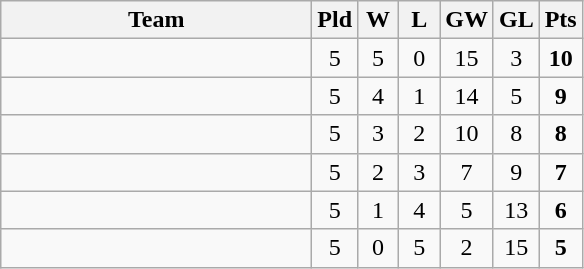<table class="wikitable" style="text-align:center">
<tr>
<th width=200>Team</th>
<th width=20>Pld</th>
<th width=20>W</th>
<th width=20>L</th>
<th width=20>GW</th>
<th width=20>GL</th>
<th width=20>Pts</th>
</tr>
<tr>
<td style="text-align:left;"></td>
<td>5</td>
<td>5</td>
<td>0</td>
<td>15</td>
<td>3</td>
<td><strong>10</strong></td>
</tr>
<tr>
<td style="text-align:left;"></td>
<td>5</td>
<td>4</td>
<td>1</td>
<td>14</td>
<td>5</td>
<td><strong>9</strong></td>
</tr>
<tr>
<td style="text-align:left;"></td>
<td>5</td>
<td>3</td>
<td>2</td>
<td>10</td>
<td>8</td>
<td><strong>8</strong></td>
</tr>
<tr>
<td style="text-align:left;"></td>
<td>5</td>
<td>2</td>
<td>3</td>
<td>7</td>
<td>9</td>
<td><strong>7</strong></td>
</tr>
<tr>
<td style="text-align:left;"></td>
<td>5</td>
<td>1</td>
<td>4</td>
<td>5</td>
<td>13</td>
<td><strong>6</strong></td>
</tr>
<tr>
<td style="text-align:left;"></td>
<td>5</td>
<td>0</td>
<td>5</td>
<td>2</td>
<td>15</td>
<td><strong>5</strong></td>
</tr>
</table>
